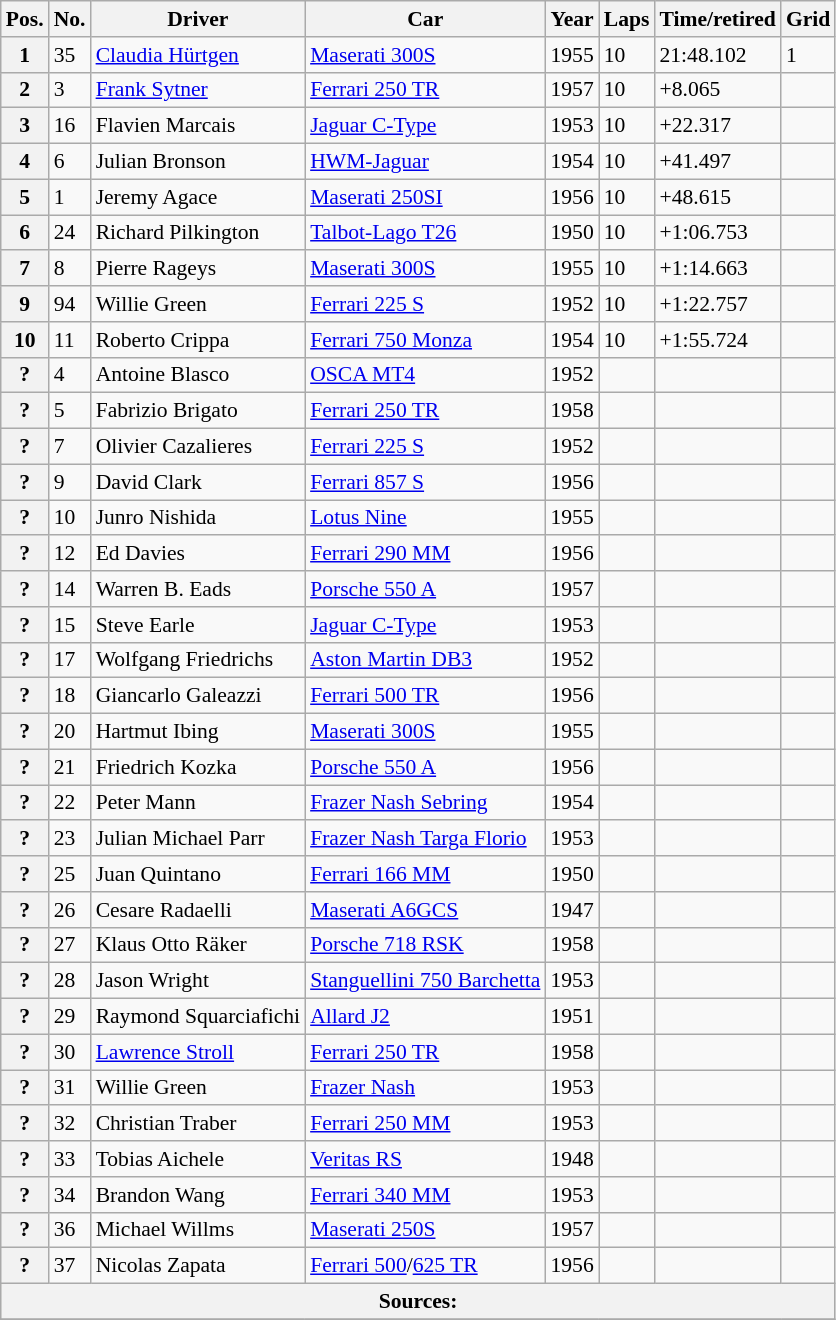<table class="wikitable" style="font-size:90%">
<tr>
<th>Pos.</th>
<th>No.</th>
<th>Driver</th>
<th>Car</th>
<th>Year</th>
<th>Laps</th>
<th>Time/retired</th>
<th>Grid</th>
</tr>
<tr>
<th>1</th>
<td>35</td>
<td> <a href='#'>Claudia Hürtgen</a></td>
<td><a href='#'>Maserati 300S</a></td>
<td>1955</td>
<td>10</td>
<td>21:48.102</td>
<td>1</td>
</tr>
<tr>
<th>2</th>
<td>3</td>
<td> <a href='#'>Frank Sytner</a></td>
<td><a href='#'>Ferrari 250 TR</a></td>
<td>1957</td>
<td>10</td>
<td>+8.065</td>
<td></td>
</tr>
<tr>
<th>3</th>
<td>16</td>
<td> Flavien Marcais</td>
<td><a href='#'>Jaguar C-Type</a></td>
<td>1953</td>
<td>10</td>
<td>+22.317</td>
<td></td>
</tr>
<tr>
<th>4</th>
<td>6</td>
<td> Julian Bronson</td>
<td><a href='#'>HWM-Jaguar</a></td>
<td>1954</td>
<td>10</td>
<td>+41.497</td>
<td></td>
</tr>
<tr>
<th>5</th>
<td>1</td>
<td> Jeremy Agace</td>
<td><a href='#'>Maserati 250SI</a></td>
<td>1956</td>
<td>10</td>
<td>+48.615</td>
<td></td>
</tr>
<tr>
<th>6</th>
<td>24</td>
<td> Richard Pilkington</td>
<td><a href='#'>Talbot-Lago T26</a></td>
<td>1950</td>
<td>10</td>
<td>+1:06.753</td>
<td></td>
</tr>
<tr>
<th>7</th>
<td>8</td>
<td> Pierre Rageys</td>
<td><a href='#'>Maserati 300S</a></td>
<td>1955</td>
<td>10</td>
<td>+1:14.663</td>
<td></td>
</tr>
<tr>
<th>9</th>
<td>94</td>
<td> Willie Green</td>
<td><a href='#'>Ferrari 225 S</a></td>
<td>1952</td>
<td>10</td>
<td>+1:22.757</td>
<td></td>
</tr>
<tr>
<th>10</th>
<td>11</td>
<td> Roberto Crippa</td>
<td><a href='#'>Ferrari 750 Monza</a></td>
<td>1954</td>
<td>10</td>
<td>+1:55.724</td>
<td></td>
</tr>
<tr>
<th>?</th>
<td>4</td>
<td> Antoine Blasco</td>
<td><a href='#'>OSCA MT4</a></td>
<td>1952</td>
<td></td>
<td></td>
<td></td>
</tr>
<tr>
<th>?</th>
<td>5</td>
<td> Fabrizio Brigato</td>
<td><a href='#'>Ferrari 250 TR</a></td>
<td>1958</td>
<td></td>
<td></td>
<td></td>
</tr>
<tr>
<th>?</th>
<td>7</td>
<td> Olivier Cazalieres</td>
<td><a href='#'>Ferrari 225 S</a></td>
<td>1952</td>
<td></td>
<td></td>
<td></td>
</tr>
<tr>
<th>?</th>
<td>9</td>
<td> David Clark</td>
<td><a href='#'>Ferrari 857 S</a></td>
<td>1956</td>
<td></td>
<td></td>
<td></td>
</tr>
<tr>
<th>?</th>
<td>10</td>
<td> Junro Nishida</td>
<td><a href='#'>Lotus Nine</a></td>
<td>1955</td>
<td></td>
<td></td>
<td></td>
</tr>
<tr>
<th>?</th>
<td>12</td>
<td> Ed Davies</td>
<td><a href='#'>Ferrari 290 MM</a></td>
<td>1956</td>
<td></td>
<td></td>
<td></td>
</tr>
<tr>
<th>?</th>
<td>14</td>
<td> Warren B. Eads</td>
<td><a href='#'>Porsche 550 A</a></td>
<td>1957</td>
<td></td>
<td></td>
<td></td>
</tr>
<tr>
<th>?</th>
<td>15</td>
<td> Steve Earle</td>
<td><a href='#'>Jaguar C-Type</a></td>
<td>1953</td>
<td></td>
<td></td>
<td></td>
</tr>
<tr>
<th>?</th>
<td>17</td>
<td> Wolfgang Friedrichs</td>
<td><a href='#'>Aston Martin DB3</a></td>
<td>1952</td>
<td></td>
<td></td>
<td></td>
</tr>
<tr>
<th>?</th>
<td>18</td>
<td> Giancarlo Galeazzi</td>
<td><a href='#'>Ferrari 500 TR</a></td>
<td>1956</td>
<td></td>
<td></td>
<td></td>
</tr>
<tr>
<th>?</th>
<td>20</td>
<td> Hartmut Ibing</td>
<td><a href='#'>Maserati 300S</a></td>
<td>1955</td>
<td></td>
<td></td>
<td></td>
</tr>
<tr>
<th>?</th>
<td>21</td>
<td> Friedrich Kozka</td>
<td><a href='#'>Porsche 550 A</a></td>
<td>1956</td>
<td></td>
<td></td>
<td></td>
</tr>
<tr>
<th>?</th>
<td>22</td>
<td> Peter Mann</td>
<td><a href='#'>Frazer Nash Sebring</a></td>
<td>1954</td>
<td></td>
<td></td>
<td></td>
</tr>
<tr>
<th>?</th>
<td>23</td>
<td> Julian Michael Parr</td>
<td><a href='#'>Frazer Nash Targa Florio</a></td>
<td>1953</td>
<td></td>
<td></td>
<td></td>
</tr>
<tr>
<th>?</th>
<td>25</td>
<td> Juan Quintano</td>
<td><a href='#'>Ferrari 166 MM</a></td>
<td>1950</td>
<td></td>
<td></td>
<td></td>
</tr>
<tr>
<th>?</th>
<td>26</td>
<td> Cesare Radaelli</td>
<td><a href='#'>Maserati A6GCS</a></td>
<td>1947</td>
<td></td>
<td></td>
<td></td>
</tr>
<tr>
<th>?</th>
<td>27</td>
<td> Klaus Otto Räker</td>
<td><a href='#'>Porsche 718 RSK</a></td>
<td>1958</td>
<td></td>
<td></td>
<td></td>
</tr>
<tr>
<th>?</th>
<td>28</td>
<td> Jason Wright</td>
<td><a href='#'>Stanguellini 750 Barchetta</a></td>
<td>1953</td>
<td></td>
<td></td>
<td></td>
</tr>
<tr>
<th>?</th>
<td>29</td>
<td> Raymond Squarciafichi</td>
<td><a href='#'>Allard J2</a></td>
<td>1951</td>
<td></td>
<td></td>
<td></td>
</tr>
<tr>
<th>?</th>
<td>30</td>
<td> <a href='#'>Lawrence Stroll</a></td>
<td><a href='#'>Ferrari 250 TR</a></td>
<td>1958</td>
<td></td>
<td></td>
<td></td>
</tr>
<tr>
<th>?</th>
<td>31</td>
<td> Willie Green</td>
<td><a href='#'>Frazer Nash</a></td>
<td>1953</td>
<td></td>
<td></td>
<td></td>
</tr>
<tr>
<th>?</th>
<td>32</td>
<td> Christian Traber</td>
<td><a href='#'>Ferrari 250 MM</a></td>
<td>1953</td>
<td></td>
<td></td>
<td></td>
</tr>
<tr>
<th>?</th>
<td>33</td>
<td> Tobias Aichele</td>
<td><a href='#'>Veritas RS</a></td>
<td>1948</td>
<td></td>
<td></td>
<td></td>
</tr>
<tr>
<th>?</th>
<td>34</td>
<td> Brandon Wang</td>
<td><a href='#'>Ferrari 340 MM</a></td>
<td>1953</td>
<td></td>
<td></td>
<td></td>
</tr>
<tr>
<th>?</th>
<td>36</td>
<td> Michael Willms</td>
<td><a href='#'>Maserati 250S</a></td>
<td>1957</td>
<td></td>
<td></td>
<td></td>
</tr>
<tr>
<th>?</th>
<td>37</td>
<td> Nicolas Zapata</td>
<td><a href='#'>Ferrari 500</a>/<a href='#'>625 TR</a></td>
<td>1956</td>
<td></td>
<td></td>
<td></td>
</tr>
<tr style="background-color:#E5E4E2" align="center">
<th colspan=8>Sources:</th>
</tr>
<tr>
</tr>
</table>
